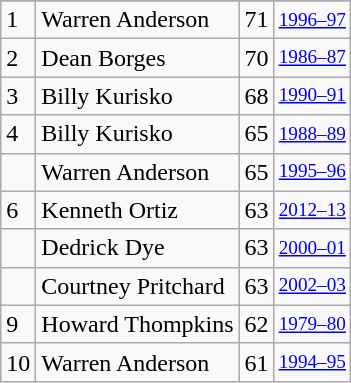<table class="wikitable">
<tr>
</tr>
<tr>
<td>1</td>
<td>Warren Anderson</td>
<td>71</td>
<td style="font-size:80%;"><a href='#'>1996–97</a></td>
</tr>
<tr>
<td>2</td>
<td>Dean Borges</td>
<td>70</td>
<td style="font-size:80%;"><a href='#'>1986–87</a></td>
</tr>
<tr>
<td>3</td>
<td>Billy Kurisko</td>
<td>68</td>
<td style="font-size:80%;"><a href='#'>1990–91</a></td>
</tr>
<tr>
<td>4</td>
<td>Billy Kurisko</td>
<td>65</td>
<td style="font-size:80%;"><a href='#'>1988–89</a></td>
</tr>
<tr>
<td></td>
<td>Warren Anderson</td>
<td>65</td>
<td style="font-size:80%;"><a href='#'>1995–96</a></td>
</tr>
<tr>
<td>6</td>
<td>Kenneth Ortiz</td>
<td>63</td>
<td style="font-size:80%;"><a href='#'>2012–13</a></td>
</tr>
<tr>
<td></td>
<td>Dedrick Dye</td>
<td>63</td>
<td style="font-size:80%;"><a href='#'>2000–01</a></td>
</tr>
<tr>
<td></td>
<td>Courtney Pritchard</td>
<td>63</td>
<td style="font-size:80%;"><a href='#'>2002–03</a></td>
</tr>
<tr>
<td>9</td>
<td>Howard Thompkins</td>
<td>62</td>
<td style="font-size:80%;"><a href='#'>1979–80</a></td>
</tr>
<tr>
<td>10</td>
<td>Warren Anderson</td>
<td>61</td>
<td style="font-size:80%;"><a href='#'>1994–95</a></td>
</tr>
</table>
